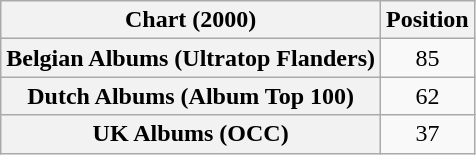<table class="wikitable sortable plainrowheaders" style="text-align:center">
<tr>
<th scope="col">Chart (2000)</th>
<th scope="col">Position</th>
</tr>
<tr>
<th scope="row">Belgian Albums (Ultratop Flanders)</th>
<td>85</td>
</tr>
<tr>
<th scope="row">Dutch Albums (Album Top 100)</th>
<td>62</td>
</tr>
<tr>
<th scope="row">UK Albums (OCC)</th>
<td>37</td>
</tr>
</table>
